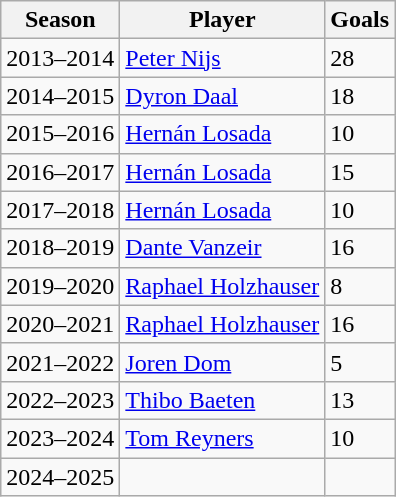<table class="wikitable">
<tr>
<th>Season</th>
<th>Player</th>
<th>Goals</th>
</tr>
<tr>
<td>2013–2014</td>
<td> <a href='#'>Peter Nijs</a></td>
<td>28</td>
</tr>
<tr>
<td>2014–2015</td>
<td> <a href='#'>Dyron Daal</a></td>
<td>18</td>
</tr>
<tr>
<td>2015–2016</td>
<td> <a href='#'>Hernán Losada</a></td>
<td>10</td>
</tr>
<tr>
<td>2016–2017</td>
<td> <a href='#'>Hernán Losada</a></td>
<td>15</td>
</tr>
<tr>
<td>2017–2018</td>
<td> <a href='#'>Hernán Losada</a></td>
<td>10</td>
</tr>
<tr>
<td>2018–2019</td>
<td> <a href='#'>Dante Vanzeir</a></td>
<td>16</td>
</tr>
<tr>
<td>2019–2020</td>
<td> <a href='#'>Raphael Holzhauser</a></td>
<td>8</td>
</tr>
<tr>
<td>2020–2021</td>
<td> <a href='#'>Raphael Holzhauser</a></td>
<td>16</td>
</tr>
<tr>
<td>2021–2022</td>
<td> <a href='#'>Joren Dom</a></td>
<td>5</td>
</tr>
<tr>
<td>2022–2023</td>
<td> <a href='#'>Thibo Baeten</a></td>
<td>13</td>
</tr>
<tr>
<td>2023–2024</td>
<td> <a href='#'>Tom Reyners</a></td>
<td>10</td>
</tr>
<tr>
<td>2024–2025</td>
<td></td>
<td></td>
</tr>
</table>
